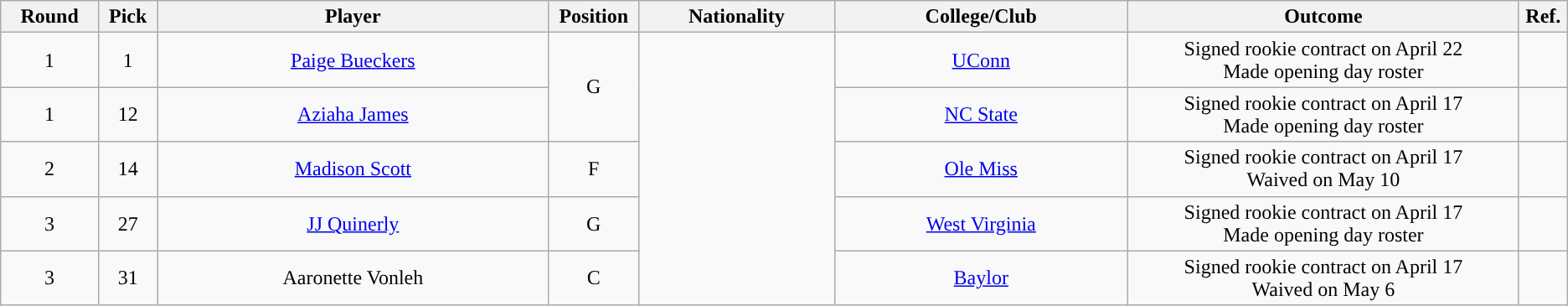<table class="wikitable sortable sortable" style="text-align: center">
<tr>
<th width="5%">Round</th>
<th width="3%">Pick</th>
<th width="20%">Player</th>
<th width="3%">Position</th>
<th width="10%">Nationality</th>
<th width="15%">College/Club</th>
<th width="20%">Outcome</th>
<th width="1%">Ref.</th>
</tr>
<tr>
<td>1</td>
<td>1</td>
<td><a href='#'>Paige Bueckers</a></td>
<td rowspan=2>G</td>
<td rowspan=5></td>
<td><a href='#'>UConn</a></td>
<td>Signed rookie contract on April 22<br>Made opening day roster</td>
<td></td>
</tr>
<tr>
<td>1</td>
<td>12</td>
<td><a href='#'>Aziaha James</a></td>
<td><a href='#'>NC State</a></td>
<td>Signed rookie contract on April 17<br>Made opening day roster</td>
<td></td>
</tr>
<tr>
<td>2</td>
<td>14</td>
<td><a href='#'>Madison Scott</a></td>
<td>F</td>
<td><a href='#'>Ole Miss</a></td>
<td>Signed rookie contract on April 17<br> Waived on May 10</td>
<td></td>
</tr>
<tr>
<td>3</td>
<td>27</td>
<td><a href='#'>JJ Quinerly</a></td>
<td>G</td>
<td><a href='#'>West Virginia</a></td>
<td>Signed rookie contract on April 17<br>Made opening day roster</td>
<td></td>
</tr>
<tr>
<td>3</td>
<td>31</td>
<td>Aaronette Vonleh</td>
<td>C</td>
<td><a href='#'>Baylor</a></td>
<td>Signed rookie contract on April 17<br> Waived on May 6</td>
<td></td>
</tr>
</table>
